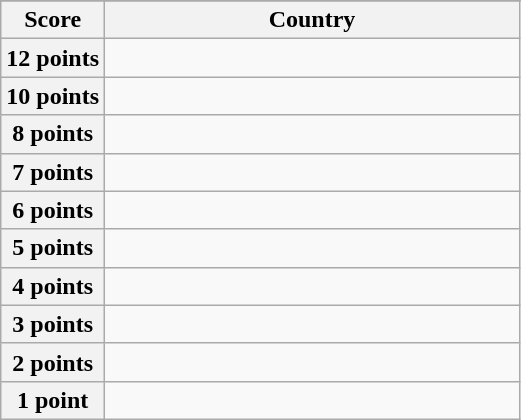<table class="wikitable">
<tr>
</tr>
<tr>
<th scope="col" width="20%">Score</th>
<th scope="col">Country</th>
</tr>
<tr>
<th scope="row">12 points</th>
<td></td>
</tr>
<tr>
<th scope="row">10 points</th>
<td></td>
</tr>
<tr>
<th scope="row">8 points</th>
<td></td>
</tr>
<tr>
<th scope="row">7 points</th>
<td></td>
</tr>
<tr>
<th scope="row">6 points</th>
<td></td>
</tr>
<tr>
<th scope="row">5 points</th>
<td></td>
</tr>
<tr>
<th scope="row">4 points</th>
<td></td>
</tr>
<tr>
<th scope="row">3 points</th>
<td></td>
</tr>
<tr>
<th scope="row">2 points</th>
<td></td>
</tr>
<tr>
<th scope="row">1 point</th>
<td></td>
</tr>
</table>
